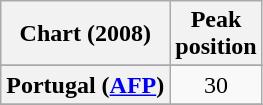<table class="wikitable sortable plainrowheaders" style="text-align:center">
<tr>
<th>Chart (2008)</th>
<th>Peak<br>position</th>
</tr>
<tr>
</tr>
<tr>
</tr>
<tr>
</tr>
<tr>
<th scope="row">Portugal (<a href='#'>AFP</a>)</th>
<td>30</td>
</tr>
<tr>
</tr>
</table>
